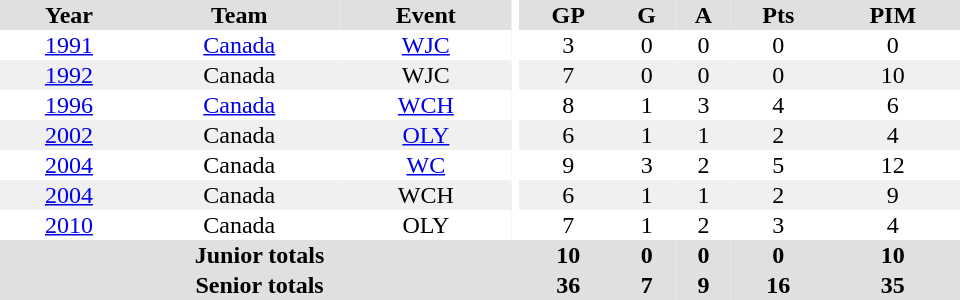<table border="0" cellpadding="1" cellspacing="0" ID="Table3" style="text-align:center; width:40em">
<tr bgcolor="#e0e0e0">
<th>Year</th>
<th>Team</th>
<th>Event</th>
<th rowspan="102" bgcolor="#ffffff"></th>
<th>GP</th>
<th>G</th>
<th>A</th>
<th>Pts</th>
<th>PIM</th>
</tr>
<tr>
<td><a href='#'>1991</a></td>
<td><a href='#'>Canada</a></td>
<td><a href='#'>WJC</a></td>
<td>3</td>
<td>0</td>
<td>0</td>
<td>0</td>
<td>0</td>
</tr>
<tr bgcolor="#f0f0f0">
<td><a href='#'>1992</a></td>
<td>Canada</td>
<td>WJC</td>
<td>7</td>
<td>0</td>
<td>0</td>
<td>0</td>
<td>10</td>
</tr>
<tr>
<td><a href='#'>1996</a></td>
<td><a href='#'>Canada</a></td>
<td><a href='#'>WCH</a></td>
<td>8</td>
<td>1</td>
<td>3</td>
<td>4</td>
<td>6</td>
</tr>
<tr bgcolor="#f0f0f0">
<td><a href='#'>2002</a></td>
<td>Canada</td>
<td><a href='#'>OLY</a></td>
<td>6</td>
<td>1</td>
<td>1</td>
<td>2</td>
<td>4</td>
</tr>
<tr>
<td><a href='#'>2004</a></td>
<td>Canada</td>
<td><a href='#'>WC</a></td>
<td>9</td>
<td>3</td>
<td>2</td>
<td>5</td>
<td>12</td>
</tr>
<tr bgcolor="#f0f0f0">
<td><a href='#'>2004</a></td>
<td>Canada</td>
<td>WCH</td>
<td>6</td>
<td>1</td>
<td>1</td>
<td>2</td>
<td>9</td>
</tr>
<tr>
<td><a href='#'>2010</a></td>
<td>Canada</td>
<td>OLY</td>
<td>7</td>
<td>1</td>
<td>2</td>
<td>3</td>
<td>4</td>
</tr>
<tr bgcolor="#e0e0e0">
<th colspan="4">Junior totals</th>
<th>10</th>
<th>0</th>
<th>0</th>
<th>0</th>
<th>10</th>
</tr>
<tr bgcolor="#e0e0e0">
<th colspan="4">Senior totals</th>
<th>36</th>
<th>7</th>
<th>9</th>
<th>16</th>
<th>35</th>
</tr>
</table>
